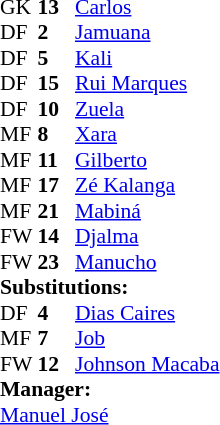<table style="font-size: 90%" cellspacing="0" cellpadding="0">
<tr>
<th width="25"></th>
<th width="25"></th>
</tr>
<tr>
<td>GK</td>
<td><strong>13</strong></td>
<td><a href='#'>Carlos</a></td>
</tr>
<tr>
<td>DF</td>
<td><strong>2</strong></td>
<td><a href='#'>Jamuana</a></td>
</tr>
<tr>
<td>DF</td>
<td><strong>5</strong></td>
<td><a href='#'>Kali</a></td>
</tr>
<tr>
<td>DF</td>
<td><strong>15</strong></td>
<td><a href='#'>Rui Marques</a></td>
</tr>
<tr>
<td>DF</td>
<td><strong>10</strong></td>
<td><a href='#'>Zuela</a></td>
<td></td>
<td></td>
</tr>
<tr>
<td>MF</td>
<td><strong>8</strong></td>
<td><a href='#'>Xara</a></td>
</tr>
<tr>
<td>MF</td>
<td><strong>11</strong></td>
<td><a href='#'>Gilberto</a></td>
</tr>
<tr>
<td>MF</td>
<td><strong>17</strong></td>
<td><a href='#'>Zé Kalanga</a></td>
<td></td>
<td></td>
</tr>
<tr>
<td>MF</td>
<td><strong>21</strong></td>
<td><a href='#'>Mabiná</a></td>
</tr>
<tr>
<td>FW</td>
<td><strong>14</strong></td>
<td><a href='#'>Djalma</a></td>
</tr>
<tr>
<td>FW</td>
<td><strong>23</strong></td>
<td><a href='#'>Manucho</a></td>
<td></td>
<td></td>
</tr>
<tr>
<td colspan=3><strong>Substitutions:</strong></td>
</tr>
<tr>
<td>DF</td>
<td><strong>4</strong></td>
<td><a href='#'>Dias Caires</a></td>
<td></td>
<td></td>
</tr>
<tr>
<td>MF</td>
<td><strong>7</strong></td>
<td><a href='#'>Job</a></td>
<td></td>
<td></td>
</tr>
<tr>
<td>FW</td>
<td><strong>12</strong></td>
<td><a href='#'>Johnson Macaba</a></td>
<td></td>
<td></td>
</tr>
<tr>
<td colspan=3><strong>Manager:</strong></td>
</tr>
<tr>
<td colspan=3> <a href='#'>Manuel José</a></td>
</tr>
</table>
